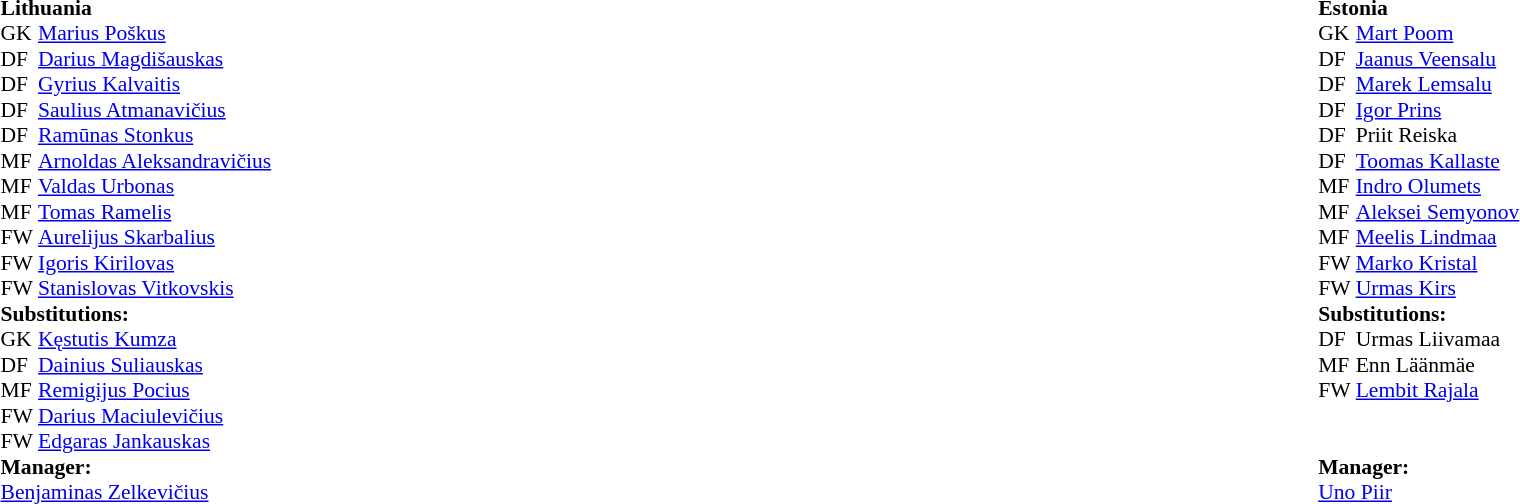<table width="100%">
<tr>
<td valign="top" width="50%"><br><table style="font-size: 90%" cellspacing="0" cellpadding="0">
<tr>
<td colspan="4"><br><strong>Lithuania</strong></td>
</tr>
<tr>
<th width="25"></th>
</tr>
<tr>
<td>GK</td>
<td><a href='#'>Marius Poškus</a></td>
<td></td>
<td></td>
</tr>
<tr>
<td>DF</td>
<td><a href='#'>Darius Magdišauskas</a></td>
<td></td>
<td></td>
</tr>
<tr>
<td>DF</td>
<td><a href='#'>Gyrius Kalvaitis</a></td>
<td></td>
<td></td>
</tr>
<tr>
<td>DF</td>
<td><a href='#'>Saulius Atmanavičius</a></td>
<td></td>
<td></td>
</tr>
<tr>
<td>DF</td>
<td><a href='#'>Ramūnas Stonkus</a></td>
<td></td>
<td></td>
</tr>
<tr>
<td>MF</td>
<td><a href='#'>Arnoldas Aleksandravičius</a></td>
<td></td>
<td></td>
</tr>
<tr>
<td>MF</td>
<td><a href='#'>Valdas Urbonas</a></td>
<td></td>
<td></td>
</tr>
<tr>
<td>MF</td>
<td><a href='#'>Tomas Ramelis</a></td>
<td></td>
<td></td>
</tr>
<tr>
<td>FW</td>
<td><a href='#'>Aurelijus Skarbalius</a></td>
<td></td>
<td></td>
</tr>
<tr>
<td>FW</td>
<td><a href='#'>Igoris Kirilovas</a></td>
<td></td>
<td></td>
</tr>
<tr>
<td>FW</td>
<td><a href='#'>Stanislovas Vitkovskis</a></td>
<td></td>
<td></td>
</tr>
<tr>
<td colspan=3><strong>Substitutions:</strong></td>
</tr>
<tr>
<td>GK</td>
<td><a href='#'>Kęstutis Kumza</a></td>
<td></td>
<td></td>
</tr>
<tr>
<td>DF</td>
<td><a href='#'>Dainius Suliauskas</a></td>
<td></td>
<td></td>
</tr>
<tr>
<td>MF</td>
<td><a href='#'>Remigijus Pocius</a></td>
<td></td>
<td></td>
</tr>
<tr>
<td>FW</td>
<td><a href='#'>Darius Maciulevičius</a></td>
<td></td>
<td></td>
</tr>
<tr>
<td>FW</td>
<td><a href='#'>Edgaras Jankauskas</a></td>
<td></td>
<td></td>
</tr>
<tr>
<td colspan=3><strong>Manager:</strong></td>
</tr>
<tr>
<td colspan="4"> <a href='#'>Benjaminas Zelkevičius</a></td>
</tr>
</table>
</td>
<td></td>
<td valign="top" width="50%"><br><table style="font-size: 90%" cellspacing="0" cellpadding="0" align=center>
<tr>
<td colspan="4"><br><strong>Estonia</strong></td>
</tr>
<tr>
<th width="25"></th>
</tr>
<tr>
<td>GK</td>
<td><a href='#'>Mart Poom</a></td>
<td></td>
<td></td>
</tr>
<tr>
<td>DF</td>
<td><a href='#'>Jaanus Veensalu</a></td>
<td></td>
<td></td>
</tr>
<tr>
<td>DF</td>
<td><a href='#'>Marek Lemsalu</a></td>
<td></td>
<td></td>
</tr>
<tr>
<td>DF</td>
<td><a href='#'>Igor Prins</a></td>
<td></td>
<td></td>
</tr>
<tr>
<td>DF</td>
<td>Priit Reiska</td>
<td></td>
<td></td>
</tr>
<tr>
<td>DF</td>
<td><a href='#'>Toomas Kallaste</a></td>
<td></td>
<td></td>
</tr>
<tr>
<td>MF</td>
<td><a href='#'>Indro Olumets</a></td>
<td></td>
<td></td>
</tr>
<tr>
<td>MF</td>
<td><a href='#'>Aleksei Semyonov</a></td>
<td></td>
<td></td>
</tr>
<tr>
<td>MF</td>
<td><a href='#'>Meelis Lindmaa</a></td>
<td></td>
<td></td>
</tr>
<tr>
<td>FW</td>
<td><a href='#'>Marko Kristal</a></td>
<td></td>
<td></td>
</tr>
<tr>
<td>FW</td>
<td><a href='#'>Urmas Kirs</a></td>
<td></td>
<td></td>
</tr>
<tr>
<td colspan=3><strong>Substitutions:</strong></td>
</tr>
<tr>
<td>DF</td>
<td>Urmas Liivamaa</td>
<td></td>
<td></td>
<td></td>
</tr>
<tr>
<td>MF</td>
<td>Enn Läänmäe</td>
<td></td>
<td></td>
</tr>
<tr>
<td>FW</td>
<td><a href='#'>Lembit Rajala</a></td>
<td></td>
<td></td>
</tr>
<tr>
<td><br></td>
</tr>
<tr>
<td><br></td>
</tr>
<tr>
<td colspan=3><strong>Manager:</strong></td>
</tr>
<tr>
<td colspan="4"> <a href='#'>Uno Piir</a></td>
</tr>
</table>
</td>
</tr>
</table>
